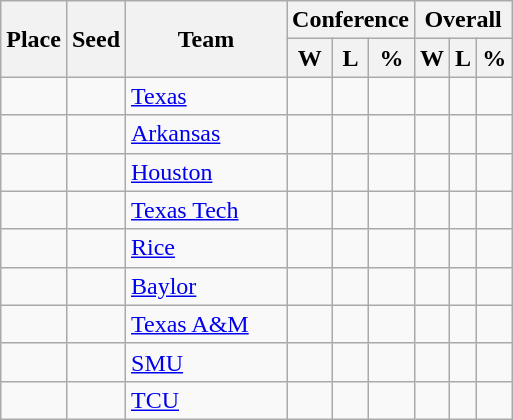<table class=wikitable>
<tr>
<th rowspan ="2">Place</th>
<th rowspan ="2">Seed</th>
<th rowspan ="2" width= "100pt">Team</th>
<th colspan = "3">Conference</th>
<th colspan ="3">Overall</th>
</tr>
<tr>
<th>W</th>
<th>L</th>
<th>%</th>
<th>W</th>
<th>L</th>
<th>%</th>
</tr>
<tr>
<td></td>
<td></td>
<td><a href='#'>Texas</a></td>
<td></td>
<td></td>
<td></td>
<td></td>
<td></td>
<td></td>
</tr>
<tr>
<td></td>
<td></td>
<td><a href='#'>Arkansas</a></td>
<td></td>
<td></td>
<td></td>
<td></td>
<td></td>
<td></td>
</tr>
<tr>
<td></td>
<td></td>
<td><a href='#'>Houston</a></td>
<td></td>
<td></td>
<td></td>
<td></td>
<td></td>
<td></td>
</tr>
<tr>
<td></td>
<td></td>
<td><a href='#'>Texas Tech</a></td>
<td></td>
<td></td>
<td></td>
<td></td>
<td></td>
<td></td>
</tr>
<tr>
<td></td>
<td></td>
<td><a href='#'>Rice</a></td>
<td></td>
<td></td>
<td></td>
<td></td>
<td></td>
<td></td>
</tr>
<tr>
<td></td>
<td></td>
<td><a href='#'>Baylor</a></td>
<td></td>
<td></td>
<td></td>
<td></td>
<td></td>
<td></td>
</tr>
<tr>
<td></td>
<td></td>
<td><a href='#'>Texas A&M</a></td>
<td></td>
<td></td>
<td></td>
<td></td>
<td></td>
<td></td>
</tr>
<tr>
<td></td>
<td></td>
<td><a href='#'>SMU</a></td>
<td></td>
<td></td>
<td></td>
<td></td>
<td></td>
<td></td>
</tr>
<tr>
<td></td>
<td></td>
<td><a href='#'>TCU</a></td>
<td></td>
<td></td>
<td></td>
<td></td>
<td></td>
<td></td>
</tr>
</table>
